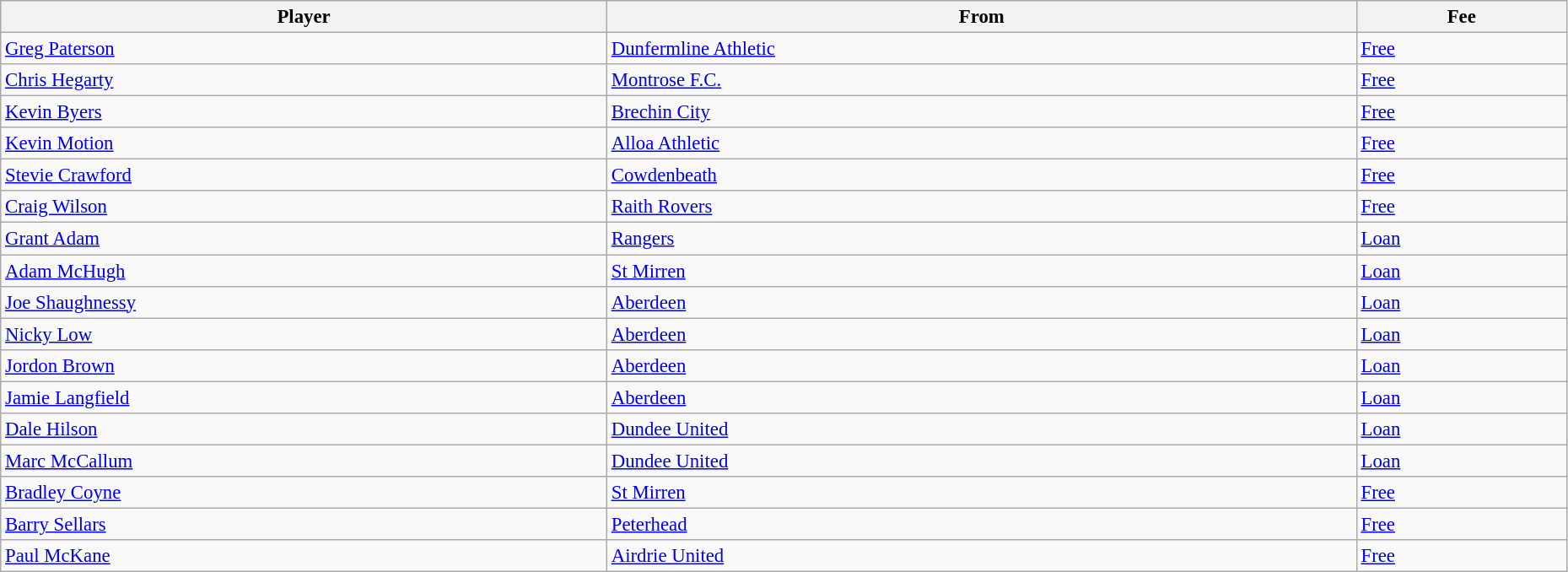<table class="wikitable" style="text-align:center; font-size:95%;width:98%; text-align:left">
<tr>
<th>Player</th>
<th>From</th>
<th>Fee</th>
</tr>
<tr>
<td> <a href='#'>Greg Paterson</a></td>
<td> <a href='#'>Dunfermline Athletic</a></td>
<td><a href='#'>Free</a></td>
</tr>
<tr>
<td> <a href='#'>Chris Hegarty</a></td>
<td> <a href='#'>Montrose F.C.</a></td>
<td><a href='#'>Free</a></td>
</tr>
<tr>
<td> <a href='#'>Kevin Byers</a></td>
<td> <a href='#'>Brechin City</a></td>
<td><a href='#'>Free</a></td>
</tr>
<tr>
<td> <a href='#'>Kevin Motion</a></td>
<td> <a href='#'>Alloa Athletic</a></td>
<td><a href='#'>Free</a></td>
</tr>
<tr>
<td> <a href='#'>Stevie Crawford</a></td>
<td> <a href='#'>Cowdenbeath</a></td>
<td><a href='#'>Free</a></td>
</tr>
<tr>
<td> <a href='#'>Craig Wilson</a></td>
<td> <a href='#'>Raith Rovers</a></td>
<td><a href='#'>Free</a></td>
</tr>
<tr>
<td> <a href='#'>Grant Adam</a></td>
<td> <a href='#'>Rangers</a></td>
<td><a href='#'>Loan</a></td>
</tr>
<tr>
<td> <a href='#'>Adam McHugh</a></td>
<td> <a href='#'>St Mirren</a></td>
<td><a href='#'>Loan</a></td>
</tr>
<tr>
<td> <a href='#'>Joe Shaughnessy</a></td>
<td> <a href='#'>Aberdeen</a></td>
<td><a href='#'>Loan</a></td>
</tr>
<tr>
<td> <a href='#'>Nicky Low</a></td>
<td> <a href='#'>Aberdeen</a></td>
<td><a href='#'>Loan</a></td>
</tr>
<tr>
<td> <a href='#'>Jordon Brown</a></td>
<td> <a href='#'>Aberdeen</a></td>
<td><a href='#'>Loan</a></td>
</tr>
<tr>
<td> <a href='#'>Jamie Langfield</a></td>
<td> <a href='#'>Aberdeen</a></td>
<td><a href='#'>Loan</a></td>
</tr>
<tr>
<td> <a href='#'>Dale Hilson</a></td>
<td> <a href='#'>Dundee United</a></td>
<td><a href='#'>Loan</a></td>
</tr>
<tr>
<td> <a href='#'>Marc McCallum</a></td>
<td> <a href='#'>Dundee United</a></td>
<td><a href='#'>Loan</a></td>
</tr>
<tr>
<td> <a href='#'>Bradley Coyne</a></td>
<td> <a href='#'>St Mirren</a></td>
<td><a href='#'>Free</a></td>
</tr>
<tr>
<td> <a href='#'>Barry Sellars</a></td>
<td> <a href='#'>Peterhead</a></td>
<td><a href='#'>Free</a></td>
</tr>
<tr>
<td> <a href='#'>Paul McKane</a></td>
<td> <a href='#'>Airdrie United</a></td>
<td><a href='#'>Free</a></td>
</tr>
</table>
